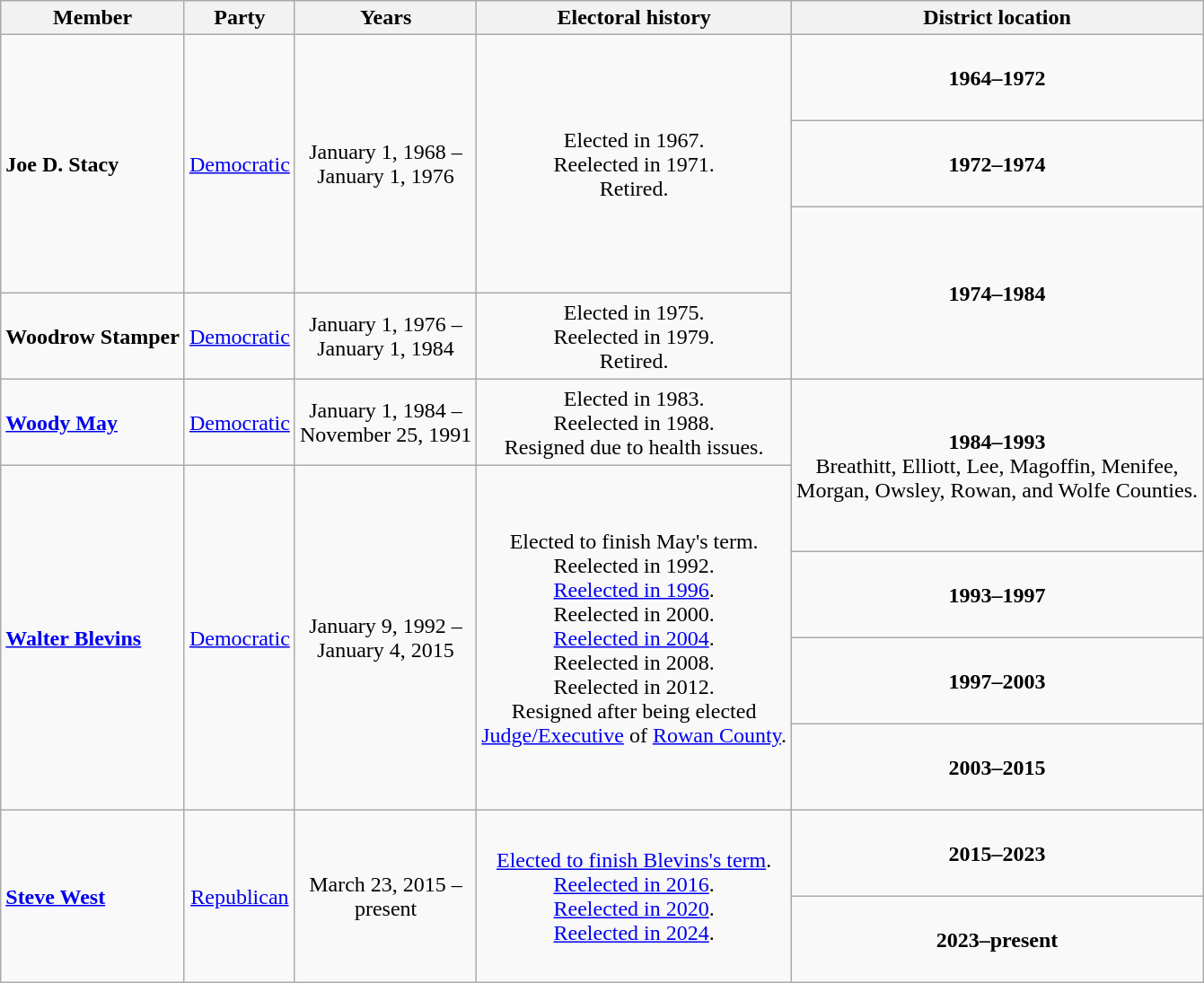<table class=wikitable style="text-align:center">
<tr>
<th>Member</th>
<th>Party</th>
<th>Years</th>
<th>Electoral history</th>
<th>District location</th>
</tr>
<tr style="height:4em">
<td rowspan=3 align=left><strong>Joe D. Stacy</strong><br></td>
<td rowspan=3 ><a href='#'>Democratic</a></td>
<td rowspan=3 nowrap>January 1, 1968 –<br>January 1, 1976</td>
<td rowspan=3>Elected in 1967.<br>Reelected in 1971.<br>Retired.</td>
<td><strong>1964–1972</strong><br></td>
</tr>
<tr style="height:4em">
<td><strong>1972–1974</strong><br></td>
</tr>
<tr style="height:4em">
<td rowspan=2><strong>1974–1984</strong><br></td>
</tr>
<tr style="height:4em">
<td align=left><strong>Woodrow Stamper</strong><br></td>
<td><a href='#'>Democratic</a></td>
<td nowrap>January 1, 1976 –<br>January 1, 1984</td>
<td>Elected in 1975.<br>Reelected in 1979.<br>Retired.</td>
</tr>
<tr style="height:4em">
<td align=left><strong><a href='#'>Woody May</a></strong><br></td>
<td><a href='#'>Democratic</a></td>
<td nowrap>January 1, 1984 –<br>November 25, 1991</td>
<td>Elected in 1983.<br>Reelected in 1988.<br>Resigned due to health issues.</td>
<td rowspan=2><strong>1984–1993</strong><br>Breathitt, Elliott, Lee, Magoffin, Menifee,<br>Morgan, Owsley, Rowan, and Wolfe Counties.</td>
</tr>
<tr style="height:4em">
<td rowspan=4 align=left><strong><a href='#'>Walter Blevins</a></strong><br></td>
<td rowspan=4 ><a href='#'>Democratic</a></td>
<td rowspan=4 nowrap>January 9, 1992 –<br>January 4, 2015</td>
<td rowspan=4>Elected to finish May's term.<br>Reelected in 1992.<br><a href='#'>Reelected in 1996</a>.<br>Reelected in 2000.<br><a href='#'>Reelected in 2004</a>.<br>Reelected in 2008.<br>Reelected in 2012.<br>Resigned after being elected<br><a href='#'>Judge/Executive</a> of <a href='#'>Rowan County</a>.</td>
</tr>
<tr style="height:4em">
<td><strong>1993–1997</strong><br></td>
</tr>
<tr style="height:4em">
<td><strong>1997–2003</strong><br></td>
</tr>
<tr style="height:4em">
<td><strong>2003–2015</strong><br></td>
</tr>
<tr style="height:4em">
<td rowspan=2 align=left><strong><a href='#'>Steve West</a></strong><br></td>
<td rowspan=2 ><a href='#'>Republican</a></td>
<td rowspan=2 nowrap>March 23, 2015 –<br>present</td>
<td rowspan=2><a href='#'>Elected to finish Blevins's term</a>.<br><a href='#'>Reelected in 2016</a>.<br><a href='#'>Reelected in 2020</a>.<br><a href='#'>Reelected in 2024</a>.</td>
<td><strong>2015–2023</strong><br></td>
</tr>
<tr style="height:4em">
<td><strong>2023–present</strong><br></td>
</tr>
</table>
